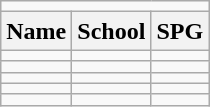<table class="wikitable">
<tr>
<td colspan=3></td>
</tr>
<tr>
<th>Name</th>
<th>School</th>
<th>SPG</th>
</tr>
<tr>
<td></td>
<td></td>
<td></td>
</tr>
<tr>
<td></td>
<td></td>
<td></td>
</tr>
<tr>
<td></td>
<td></td>
<td></td>
</tr>
<tr>
<td></td>
<td></td>
<td></td>
</tr>
<tr>
<td></td>
<td></td>
<td></td>
</tr>
</table>
